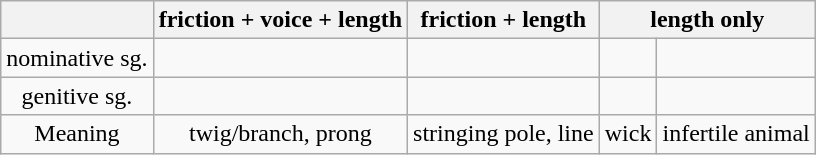<table class="wikitable">
<tr>
<th></th>
<th>friction + voice + length</th>
<th>friction + length</th>
<th colspan="2">length only</th>
</tr>
<tr style="text-align: center;">
<td>nominative sg.</td>
<td></td>
<td></td>
<td></td>
<td></td>
</tr>
<tr style="text-align: center;">
<td>genitive sg.</td>
<td></td>
<td></td>
<td></td>
<td></td>
</tr>
<tr style="text-align: center;">
<td>Meaning</td>
<td>twig/branch, prong</td>
<td>stringing pole, line</td>
<td>wick</td>
<td>infertile animal</td>
</tr>
</table>
